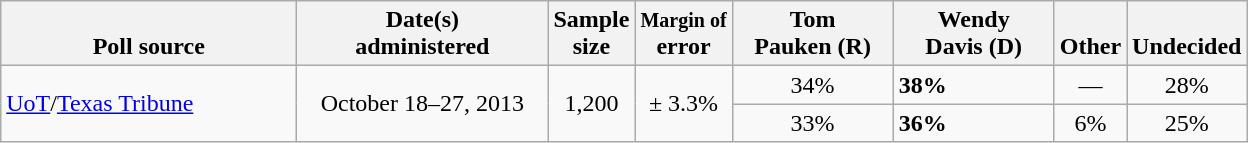<table class="wikitable">
<tr valign= bottom>
<th style="width:190px;">Poll source</th>
<th style="width:160px;">Date(s)<br>administered</th>
<th class=small>Sample<br>size</th>
<th><small>Margin of</small><br>error</th>
<th style="width:100px;">Tom<br>Pauken (R)</th>
<th style="width:100px;">Wendy<br>Davis (D)</th>
<th style="width:40px;">Other</th>
<th style="width:40px;">Undecided</th>
</tr>
<tr>
<td rowspan=2><a href='#'>UoT</a>/<a href='#'>Texas Tribune</a></td>
<td align=center rowspan=2>October 18–27, 2013</td>
<td align=center rowspan=2>1,200</td>
<td align=center rowspan=2>± 3.3%</td>
<td align=center>34%</td>
<td><strong>38%</strong></td>
<td align=center>—</td>
<td align=center>28%</td>
</tr>
<tr>
<td align=center>33%</td>
<td><strong>36%</strong></td>
<td align=center>6%</td>
<td align=center>25%</td>
</tr>
</table>
